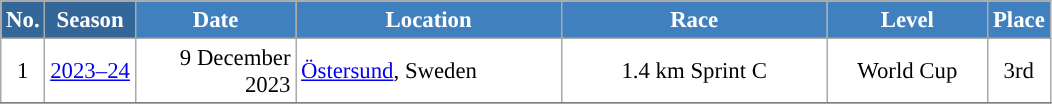<table class="wikitable sortable" style="font-size:95%; text-align:center; border:grey solid 1px; border-collapse:collapse; background:#ffffff;">
<tr style="background:#efefef;">
<th style="background-color:#369; color:white;">No.</th>
<th style="background-color:#369; color:white;">Season</th>
<th style="background-color:#4180be; color:white; width:100px;">Date</th>
<th style="background-color:#4180be; color:white; width:170px;">Location</th>
<th style="background-color:#4180be; color:white; width:170px;">Race</th>
<th style="background-color:#4180be; color:white; width:100px;">Level</th>
<th style="background-color:#4180be; color:white;">Place</th>
</tr>
<tr>
<td align=center>1</td>
<td align=center><a href='#'>2023–24</a></td>
<td align=right>9 December 2023</td>
<td align=left> <a href='#'>Östersund</a>, Sweden</td>
<td>1.4 km Sprint C</td>
<td>World Cup</td>
<td>3rd</td>
</tr>
<tr>
</tr>
</table>
